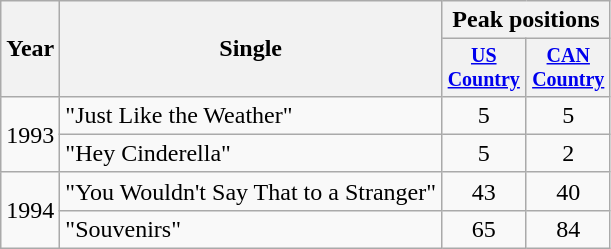<table class="wikitable" style="text-align:center;">
<tr>
<th rowspan="2">Year</th>
<th rowspan="2">Single</th>
<th colspan="2">Peak positions</th>
</tr>
<tr style="font-size:smaller;">
<th width="50"><a href='#'>US Country</a></th>
<th width="50"><a href='#'>CAN Country</a></th>
</tr>
<tr>
<td rowspan="2">1993</td>
<td align="left">"Just Like the Weather"</td>
<td>5</td>
<td>5</td>
</tr>
<tr>
<td align="left">"Hey Cinderella"</td>
<td>5</td>
<td>2</td>
</tr>
<tr>
<td rowspan="2">1994</td>
<td align="left">"You Wouldn't Say That to a Stranger"</td>
<td>43</td>
<td>40</td>
</tr>
<tr>
<td align="left">"Souvenirs"</td>
<td>65</td>
<td>84</td>
</tr>
</table>
